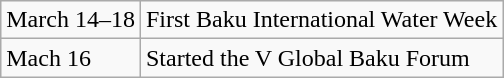<table class="wikitable">
<tr>
<td>March 14–18</td>
<td>First Baku International Water Week </td>
</tr>
<tr>
<td>Mach 16</td>
<td>Started the V Global Baku Forum </td>
</tr>
</table>
